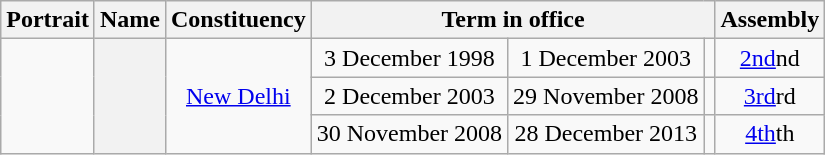<table class="wikitable sortable" style="text-align:center">
<tr>
<th class="unsortable" scope="col">Portrait</th>
<th scope="col" class="sortable">Name</th>
<th scope="col">Constituency</th>
<th colspan="3" scope="colgroup">Term in office</th>
<th scope="col">Assembly</th>
</tr>
<tr align="center">
<td rowspan="3"></td>
<th scope="row" rowspan="3"></th>
<td rowspan="3"><a href='#'>New Delhi</a></td>
<td>3 December 1998</td>
<td>1 December 2003</td>
<td></td>
<td><a href='#'>2nd</a>nd</td>
</tr>
<tr>
<td>2 December 2003</td>
<td>29 November 2008</td>
<td></td>
<td><a href='#'>3rd</a>rd</td>
</tr>
<tr>
<td>30 November 2008</td>
<td>28 December 2013</td>
<td></td>
<td><a href='#'>4th</a>th</td>
</tr>
</table>
